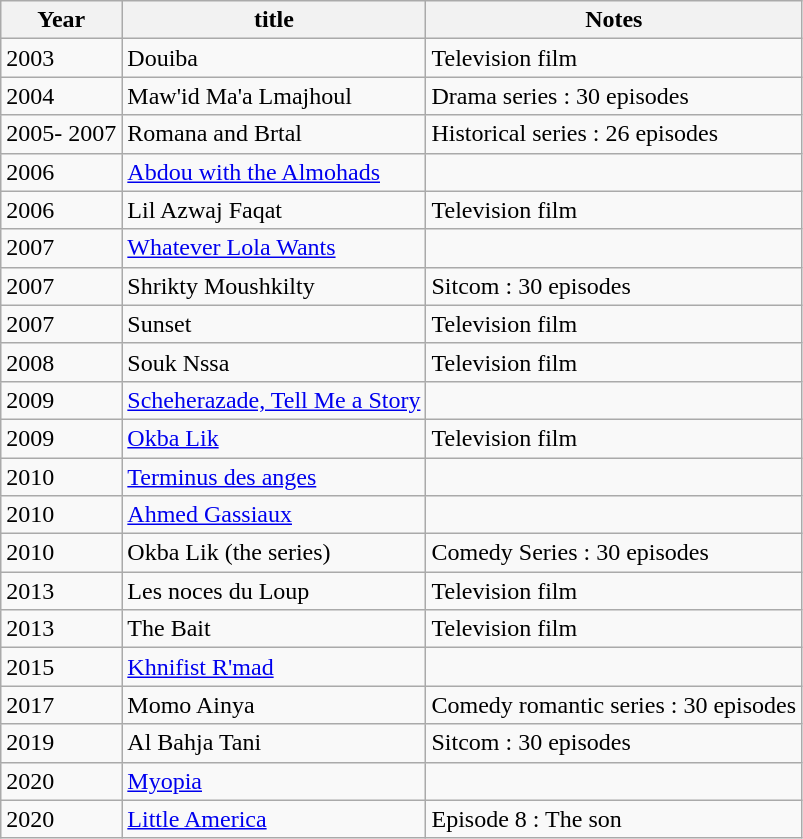<table class="wikitable sortable mw-collapsible">
<tr>
<th>Year</th>
<th>title</th>
<th>Notes</th>
</tr>
<tr>
<td>2003</td>
<td>Douiba</td>
<td>Television film</td>
</tr>
<tr>
<td>2004</td>
<td>Maw'id Ma'a Lmajhoul</td>
<td>Drama series : 30 episodes</td>
</tr>
<tr>
<td>2005- 2007</td>
<td>Romana and Brtal</td>
<td>Historical series : 26 episodes</td>
</tr>
<tr>
<td>2006</td>
<td><a href='#'>Abdou with the Almohads</a></td>
<td></td>
</tr>
<tr>
<td>2006</td>
<td>Lil Azwaj Faqat</td>
<td>Television film</td>
</tr>
<tr>
<td>2007</td>
<td><a href='#'>Whatever Lola Wants</a></td>
<td></td>
</tr>
<tr>
<td>2007</td>
<td>Shrikty Moushkilty</td>
<td>Sitcom : 30 episodes</td>
</tr>
<tr>
<td>2007</td>
<td>Sunset</td>
<td>Television film</td>
</tr>
<tr>
<td>2008</td>
<td>Souk Nssa</td>
<td>Television film</td>
</tr>
<tr>
<td>2009</td>
<td><a href='#'>Scheherazade, Tell Me a Story</a></td>
<td></td>
</tr>
<tr>
<td>2009</td>
<td><a href='#'>Okba Lik</a></td>
<td>Television film</td>
</tr>
<tr>
<td>2010</td>
<td><a href='#'>Terminus des anges</a></td>
<td></td>
</tr>
<tr>
<td>2010</td>
<td><a href='#'>Ahmed Gassiaux</a></td>
<td></td>
</tr>
<tr>
<td>2010</td>
<td>Okba Lik (the series)</td>
<td>Comedy Series : 30 episodes</td>
</tr>
<tr>
<td>2013</td>
<td>Les noces du Loup</td>
<td>Television film</td>
</tr>
<tr>
<td>2013</td>
<td>The Bait</td>
<td>Television film</td>
</tr>
<tr>
<td>2015</td>
<td><a href='#'>Khnifist R'mad</a></td>
<td></td>
</tr>
<tr>
<td>2017</td>
<td>Momo Ainya</td>
<td>Comedy romantic series : 30 episodes</td>
</tr>
<tr>
<td>2019</td>
<td>Al Bahja Tani</td>
<td>Sitcom : 30 episodes</td>
</tr>
<tr>
<td>2020</td>
<td><a href='#'>Myopia</a></td>
<td></td>
</tr>
<tr>
<td>2020</td>
<td><a href='#'>Little America</a></td>
<td>Episode 8 : The son</td>
</tr>
</table>
